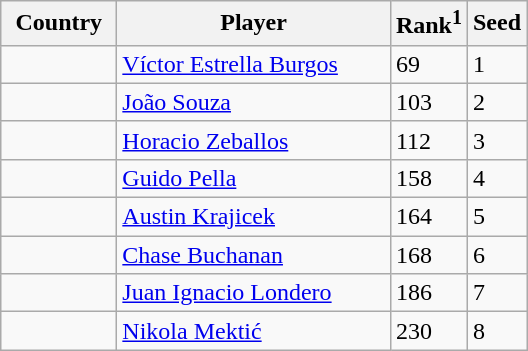<table class="sortable wikitable">
<tr>
<th width="70">Country</th>
<th width="175">Player</th>
<th>Rank<sup>1</sup></th>
<th>Seed</th>
</tr>
<tr>
<td></td>
<td><a href='#'>Víctor Estrella Burgos</a></td>
<td>69</td>
<td>1</td>
</tr>
<tr>
<td></td>
<td><a href='#'>João Souza</a></td>
<td>103</td>
<td>2</td>
</tr>
<tr>
<td></td>
<td><a href='#'>Horacio Zeballos</a></td>
<td>112</td>
<td>3</td>
</tr>
<tr>
<td></td>
<td><a href='#'>Guido Pella</a></td>
<td>158</td>
<td>4</td>
</tr>
<tr>
<td></td>
<td><a href='#'>Austin Krajicek</a></td>
<td>164</td>
<td>5</td>
</tr>
<tr>
<td></td>
<td><a href='#'>Chase Buchanan</a></td>
<td>168</td>
<td>6</td>
</tr>
<tr>
<td></td>
<td><a href='#'>Juan Ignacio Londero</a></td>
<td>186</td>
<td>7</td>
</tr>
<tr>
<td></td>
<td><a href='#'>Nikola Mektić</a></td>
<td>230</td>
<td>8</td>
</tr>
</table>
